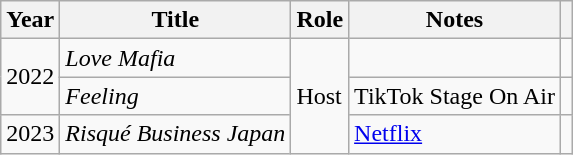<table class="wikitable  plainrowheaders">
<tr>
<th scope="col">Year</th>
<th scope="col">Title</th>
<th scope="col">Role</th>
<th>Notes</th>
<th scope="col" class="unsortable"></th>
</tr>
<tr>
<td rowspan=2>2022</td>
<td><em>Love Mafia</em></td>
<td rowspan="3">Host</td>
<td></td>
<td></td>
</tr>
<tr>
<td><em>Feeling</em></td>
<td>TikTok Stage On Air</td>
<td></td>
</tr>
<tr>
<td>2023</td>
<td><em>Risqué Business Japan</em></td>
<td><a href='#'>Netflix</a></td>
<td></td>
</tr>
</table>
